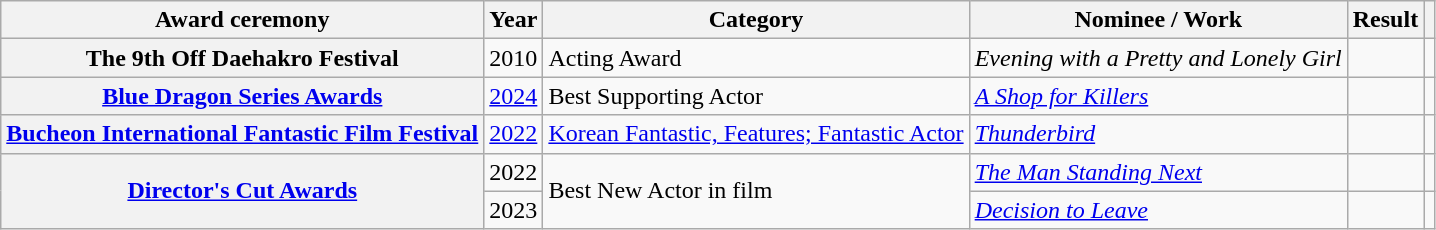<table class="wikitable plainrowheaders sortable">
<tr>
<th scope="col">Award ceremony</th>
<th scope="col">Year</th>
<th scope="col">Category</th>
<th scope="col">Nominee / Work</th>
<th scope="col">Result</th>
<th scope="col" class="unsortable"></th>
</tr>
<tr>
<th scope="row">The 9th Off Daehakro Festival</th>
<td style="text-align:center">2010</td>
<td>Acting Award</td>
<td><em>Evening with a Pretty and Lonely Girl</em></td>
<td></td>
<td></td>
</tr>
<tr>
<th scope="row"><a href='#'>Blue Dragon Series Awards</a></th>
<td style="text-align:center"><a href='#'>2024</a></td>
<td>Best Supporting Actor</td>
<td><em><a href='#'>A Shop for Killers</a></em></td>
<td></td>
<td></td>
</tr>
<tr>
<th scope="row"><a href='#'>Bucheon International Fantastic Film Festival</a></th>
<td style="text-align:center"><a href='#'>2022</a></td>
<td><a href='#'>Korean Fantastic, Features; Fantastic Actor</a></td>
<td><em><a href='#'>Thunderbird</a></em></td>
<td></td>
<td></td>
</tr>
<tr>
<th scope="row" rowspan="2"><a href='#'>Director's Cut Awards</a></th>
<td style="text-align:center" rowspan="1">2022</td>
<td rowspan="2">Best New Actor in film</td>
<td><em><a href='#'>The Man Standing Next</a></em></td>
<td></td>
<td></td>
</tr>
<tr>
<td style="text-align:center">2023</td>
<td><em><a href='#'>Decision to Leave</a></em></td>
<td></td>
<td></td>
</tr>
</table>
